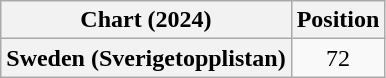<table class="wikitable plainrowheaders" style="text-align:center">
<tr>
<th scope="col">Chart (2024)</th>
<th scope="col">Position</th>
</tr>
<tr>
<th scope="row">Sweden (Sverigetopplistan)</th>
<td>72</td>
</tr>
</table>
